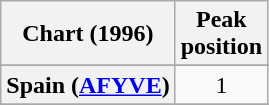<table class="wikitable sortable plainrowheaders" style="text-align:center">
<tr>
<th>Chart (1996)</th>
<th>Peak<br>position</th>
</tr>
<tr>
</tr>
<tr>
</tr>
<tr>
<th scope="row">Spain (<a href='#'>AFYVE</a>)</th>
<td>1</td>
</tr>
<tr>
</tr>
<tr>
</tr>
<tr>
</tr>
<tr>
</tr>
</table>
